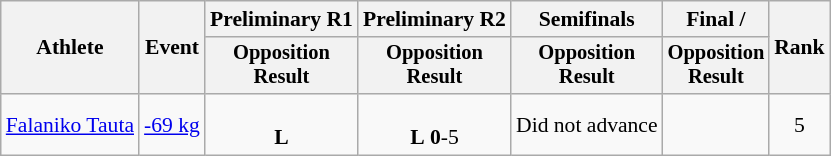<table class="wikitable" style="font-size:90%;">
<tr>
<th rowspan=2>Athlete</th>
<th rowspan=2>Event</th>
<th>Preliminary R1</th>
<th>Preliminary R2</th>
<th>Semifinals</th>
<th>Final / </th>
<th rowspan=2>Rank</th>
</tr>
<tr style="font-size:95%">
<th>Opposition<br>Result</th>
<th>Opposition<br>Result</th>
<th>Opposition<br>Result</th>
<th>Opposition<br>Result</th>
</tr>
<tr align=center>
<td align=left><a href='#'>Falaniko Tauta</a></td>
<td align=left><a href='#'>-69 kg</a></td>
<td><br><strong>L</strong> <strong></strong></td>
<td><br><strong>L</strong> <strong>0</strong>-5</td>
<td>Did not advance</td>
<td><br> <strong></strong></td>
<td>5</td>
</tr>
</table>
